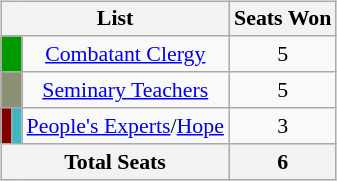<table class="wikitable" style="text-align:center; margin-left:1em; font-size:91%; float:right;">
<tr>
<th colspan=3>List</th>
<th>Seats Won</th>
</tr>
<tr>
<td style="background:#009900;" colspan="2"></td>
<td><a href='#'>Combatant Clergy</a></td>
<td>5</td>
</tr>
<tr>
<td style="background:#8d9075;" colspan="2"></td>
<td><a href='#'>Seminary Teachers</a></td>
<td>5</td>
</tr>
<tr>
<td style="background:#800000;"></td>
<td style="background:#3cb8c2;"></td>
<td><a href='#'>People's Experts</a>/<a href='#'>Hope</a></td>
<td>3</td>
</tr>
<tr>
<th colspan=3>Total Seats</th>
<th colspan=2>6</th>
</tr>
</table>
